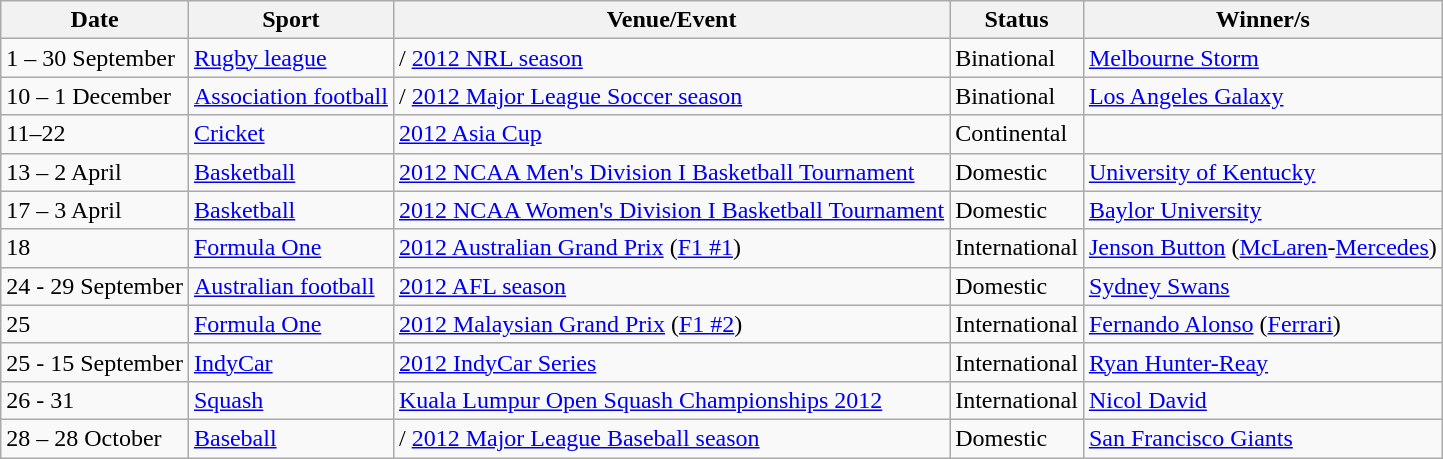<table class="wikitable sortable">
<tr>
<th>Date</th>
<th>Sport</th>
<th>Venue/Event</th>
<th>Status</th>
<th>Winner/s</th>
</tr>
<tr>
<td>1 – 30 September</td>
<td><a href='#'>Rugby league</a></td>
<td>/ <a href='#'>2012 NRL season</a></td>
<td>Binational</td>
<td> <a href='#'>Melbourne Storm</a></td>
</tr>
<tr>
<td>10 – 1 December</td>
<td><a href='#'>Association football</a></td>
<td>/ <a href='#'>2012 Major League Soccer season</a></td>
<td>Binational</td>
<td> <a href='#'>Los Angeles Galaxy</a></td>
</tr>
<tr>
<td>11–22</td>
<td><a href='#'>Cricket</a></td>
<td> <a href='#'>2012 Asia Cup</a></td>
<td>Continental</td>
<td></td>
</tr>
<tr>
<td>13 – 2 April</td>
<td><a href='#'>Basketball</a></td>
<td> <a href='#'>2012 NCAA Men's Division I Basketball Tournament</a></td>
<td>Domestic</td>
<td> <a href='#'>University of Kentucky</a></td>
</tr>
<tr>
<td>17 – 3 April</td>
<td><a href='#'>Basketball</a></td>
<td> <a href='#'>2012 NCAA Women's Division I Basketball Tournament</a></td>
<td>Domestic</td>
<td> <a href='#'>Baylor University</a></td>
</tr>
<tr>
<td>18</td>
<td><a href='#'>Formula One</a></td>
<td> <a href='#'>2012 Australian Grand Prix</a> (<a href='#'>F1 #1</a>)</td>
<td>International</td>
<td> <a href='#'>Jenson Button</a> (<a href='#'>McLaren</a>-<a href='#'>Mercedes</a>)</td>
</tr>
<tr>
<td>24 - 29 September</td>
<td><a href='#'>Australian football</a></td>
<td> <a href='#'>2012 AFL season</a></td>
<td>Domestic</td>
<td><a href='#'>Sydney Swans</a></td>
</tr>
<tr>
<td>25</td>
<td><a href='#'>Formula One</a></td>
<td> <a href='#'>2012 Malaysian Grand Prix</a> (<a href='#'>F1 #2</a>)</td>
<td>International</td>
<td> <a href='#'>Fernando Alonso</a> (<a href='#'>Ferrari</a>)</td>
</tr>
<tr>
<td>25 - 15 September</td>
<td><a href='#'>IndyCar</a></td>
<td> <a href='#'>2012 IndyCar Series</a></td>
<td>International</td>
<td> <a href='#'>Ryan Hunter-Reay</a></td>
</tr>
<tr>
<td>26 - 31</td>
<td><a href='#'>Squash</a></td>
<td> <a href='#'>Kuala Lumpur Open Squash Championships 2012</a></td>
<td>International</td>
<td> <a href='#'>Nicol David</a></td>
</tr>
<tr>
<td>28 – 28 October</td>
<td><a href='#'>Baseball</a></td>
<td>/ <a href='#'>2012 Major League Baseball season</a></td>
<td>Domestic</td>
<td> <a href='#'>San Francisco Giants</a></td>
</tr>
</table>
